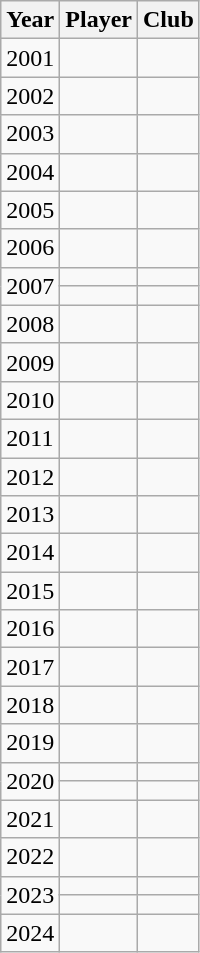<table class="wikitable sortable">
<tr>
<th>Year</th>
<th>Player</th>
<th>Club</th>
</tr>
<tr>
<td>2001</td>
<td></td>
<td></td>
</tr>
<tr>
<td>2002</td>
<td></td>
<td></td>
</tr>
<tr>
<td>2003</td>
<td></td>
<td></td>
</tr>
<tr>
<td>2004</td>
<td></td>
<td></td>
</tr>
<tr>
<td>2005</td>
<td></td>
<td></td>
</tr>
<tr>
<td>2006</td>
<td></td>
<td></td>
</tr>
<tr>
<td rowspan="2">2007</td>
<td></td>
<td></td>
</tr>
<tr>
<td></td>
<td></td>
</tr>
<tr>
<td>2008</td>
<td></td>
<td></td>
</tr>
<tr>
<td>2009</td>
<td></td>
<td></td>
</tr>
<tr>
<td>2010</td>
<td></td>
<td></td>
</tr>
<tr>
<td>2011</td>
<td></td>
<td></td>
</tr>
<tr>
<td>2012</td>
<td></td>
<td></td>
</tr>
<tr>
<td>2013</td>
<td></td>
<td></td>
</tr>
<tr>
<td>2014</td>
<td></td>
<td></td>
</tr>
<tr>
<td>2015</td>
<td></td>
<td></td>
</tr>
<tr>
<td>2016</td>
<td></td>
<td></td>
</tr>
<tr>
<td>2017</td>
<td></td>
<td></td>
</tr>
<tr>
<td>2018</td>
<td></td>
<td></td>
</tr>
<tr>
<td>2019</td>
<td></td>
<td></td>
</tr>
<tr>
<td rowspan="2">2020</td>
<td></td>
<td></td>
</tr>
<tr>
<td></td>
<td></td>
</tr>
<tr>
<td>2021</td>
<td></td>
<td></td>
</tr>
<tr>
<td>2022</td>
<td></td>
<td></td>
</tr>
<tr>
<td rowspan="2">2023</td>
<td></td>
<td></td>
</tr>
<tr>
<td></td>
<td></td>
</tr>
<tr>
<td>2024</td>
<td></td>
<td></td>
</tr>
</table>
